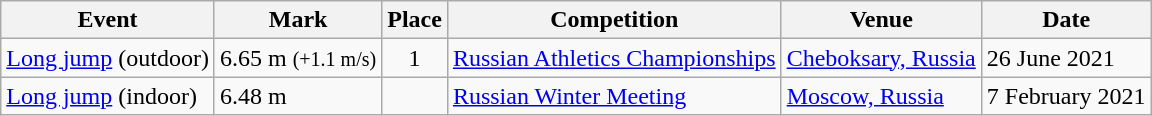<table class="wikitable">
<tr>
<th>Event</th>
<th>Mark</th>
<th>Place</th>
<th>Competition</th>
<th>Venue</th>
<th>Date</th>
</tr>
<tr>
<td><a href='#'>Long jump</a> (outdoor)</td>
<td>6.65 m <small>(+1.1 m/s)</small></td>
<td align=center>1</td>
<td><a href='#'>Russian Athletics Championships</a></td>
<td><a href='#'>Cheboksary, Russia</a></td>
<td>26 June 2021</td>
</tr>
<tr>
<td><a href='#'>Long jump</a> (indoor)</td>
<td>6.48 m</td>
<td align=center></td>
<td><a href='#'>Russian Winter Meeting</a></td>
<td><a href='#'>Moscow, Russia</a></td>
<td>7 February 2021</td>
</tr>
</table>
